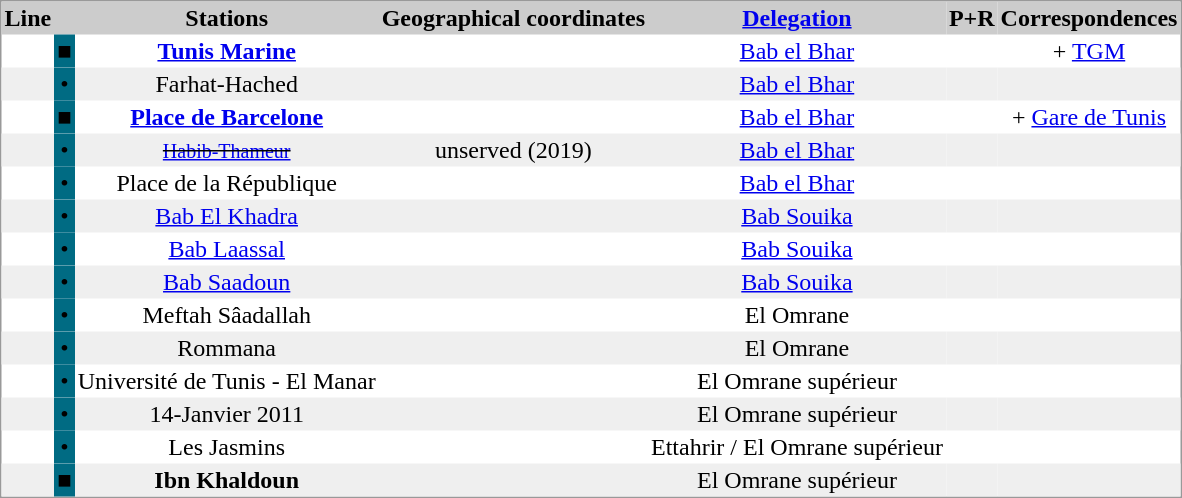<table class="mw-collapsible" style="border: 1px solid #999; background-color:#FFFFFF; text-align: center" cellspacing="0" cellpadding="2" border="0">
<tr bgcolor="#CCCCCC">
<th>Line </th>
<th></th>
<th>Stations</th>
<th>Geographical coordinates</th>
<th><a href='#'>Delegation</a></th>
<th>P+R</th>
<th>Correspondences</th>
</tr>
<tr>
<td></td>
<td bgcolor="#006b83"><span>■</span></td>
<td><strong><a href='#'>Tunis Marine</a></strong></td>
<td></td>
<td><a href='#'>Bab el Bhar</a></td>
<td></td>
<td> + <a href='#'>TGM</a></td>
</tr>
<tr bgcolor="#efefef">
<td></td>
<td bgcolor="#006b83"><span>•</span></td>
<td>Farhat-Hached</td>
<td></td>
<td><a href='#'>Bab el Bhar</a></td>
<td></td>
<td></td>
</tr>
<tr>
<td></td>
<td bgcolor="#006b83"><span>■</span></td>
<td><strong><a href='#'>Place de Barcelone</a></strong></td>
<td></td>
<td><a href='#'>Bab el Bhar</a></td>
<td></td>
<td> + <a href='#'>Gare de Tunis</a></td>
</tr>
<tr bgcolor="#efefef">
<td></td>
<td bgcolor="#006b83"><span>•</span></td>
<td><small><s><a href='#'>Habib-Thameur</a></s> </small></td>
<td>unserved (2019)</td>
<td><a href='#'>Bab el Bhar</a></td>
<td></td>
<td></td>
</tr>
<tr>
<td></td>
<td bgcolor="#006b83"><span>•</span></td>
<td>Place de la République</td>
<td></td>
<td><a href='#'>Bab el Bhar</a></td>
<td></td>
<td></td>
</tr>
<tr bgcolor="#efefef">
<td></td>
<td bgcolor="#006b83"><span>•</span></td>
<td><a href='#'>Bab El Khadra</a></td>
<td></td>
<td><a href='#'>Bab Souika</a></td>
<td></td>
<td></td>
</tr>
<tr>
<td></td>
<td bgcolor="#006b83"><span>•</span></td>
<td><a href='#'>Bab Laassal</a></td>
<td></td>
<td><a href='#'>Bab Souika</a></td>
<td></td>
<td></td>
</tr>
<tr bgcolor="#efefef">
<td></td>
<td bgcolor="#006b83"><span>•</span></td>
<td><a href='#'>Bab Saadoun</a></td>
<td></td>
<td><a href='#'>Bab Souika</a></td>
<td></td>
<td></td>
</tr>
<tr>
<td></td>
<td bgcolor="#006b83"><span>•</span></td>
<td>Meftah Sâadallah</td>
<td></td>
<td>El Omrane</td>
<td></td>
<td></td>
</tr>
<tr bgcolor="#efefef">
<td></td>
<td bgcolor="#006b83"><span>•</span></td>
<td>Rommana</td>
<td></td>
<td>El Omrane</td>
<td></td>
<td></td>
</tr>
<tr>
<td></td>
<td bgcolor="#006b83"><span>•</span></td>
<td>Université de Tunis - El Manar</td>
<td></td>
<td>El Omrane supérieur</td>
<td></td>
<td></td>
</tr>
<tr bgcolor="#efefef">
<td></td>
<td bgcolor="#006b83"><span>•</span></td>
<td>14-Janvier 2011</td>
<td></td>
<td>El Omrane supérieur</td>
<td></td>
<td></td>
</tr>
<tr>
<td></td>
<td bgcolor="#006b83"><span>•</span></td>
<td>Les Jasmins</td>
<td></td>
<td>Ettahrir / El Omrane supérieur</td>
<td></td>
<td></td>
</tr>
<tr bgcolor="#efefef">
<td></td>
<td bgcolor="#006b83"><span>■</span></td>
<td><strong>Ibn Khaldoun</strong></td>
<td></td>
<td>El Omrane supérieur</td>
<td></td>
<td></td>
</tr>
</table>
